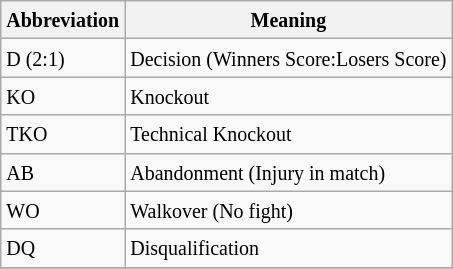<table class="wikitable">
<tr>
<th><small>Abbreviation</small></th>
<th><small>Meaning</small></th>
</tr>
<tr>
<td><small>D (2:1)</small></td>
<td><small>Decision (Winners Score:Losers Score)</small></td>
</tr>
<tr>
<td><small>KO</small></td>
<td><small>Knockout</small></td>
</tr>
<tr>
<td><small>TKO</small></td>
<td><small>Technical Knockout</small></td>
</tr>
<tr>
<td><small>AB</small></td>
<td><small>Abandonment (Injury in match)</small></td>
</tr>
<tr>
<td><small>WO</small></td>
<td><small>Walkover (No fight)</small></td>
</tr>
<tr>
<td><small>DQ</small></td>
<td><small>Disqualification</small></td>
</tr>
<tr>
</tr>
</table>
